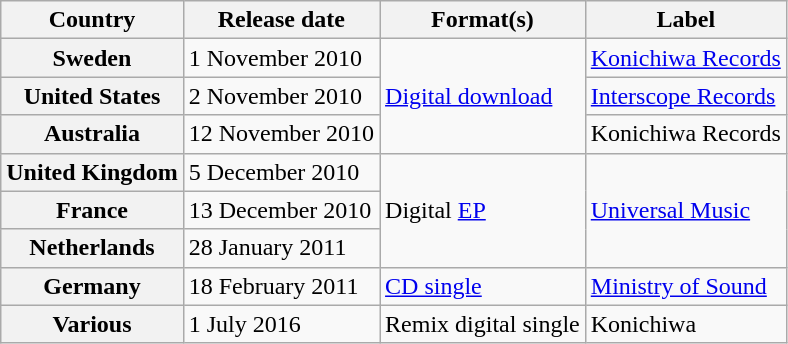<table class="wikitable plainrowheaders">
<tr>
<th scope="col">Country</th>
<th scope="col">Release date</th>
<th scope="col">Format(s)</th>
<th scope="col">Label</th>
</tr>
<tr>
<th scope="row">Sweden</th>
<td>1 November 2010</td>
<td rowspan="3"><a href='#'>Digital download</a></td>
<td><a href='#'>Konichiwa Records</a></td>
</tr>
<tr>
<th scope="row">United States</th>
<td>2 November 2010</td>
<td><a href='#'>Interscope Records</a></td>
</tr>
<tr>
<th scope="row">Australia</th>
<td>12 November 2010</td>
<td>Konichiwa Records</td>
</tr>
<tr>
<th scope="row">United Kingdom</th>
<td>5 December 2010</td>
<td rowspan="3">Digital <a href='#'>EP</a></td>
<td rowspan="3"><a href='#'>Universal Music</a></td>
</tr>
<tr>
<th scope="row">France</th>
<td>13 December 2010</td>
</tr>
<tr>
<th scope="row">Netherlands</th>
<td>28 January 2011</td>
</tr>
<tr>
<th scope="row">Germany</th>
<td>18 February 2011</td>
<td><a href='#'>CD single</a></td>
<td><a href='#'>Ministry of Sound</a></td>
</tr>
<tr>
<th scope="row">Various</th>
<td>1 July 2016</td>
<td>Remix digital single</td>
<td>Konichiwa</td>
</tr>
</table>
